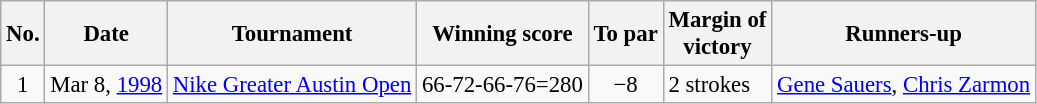<table class="wikitable" style="font-size:95%;">
<tr>
<th>No.</th>
<th>Date</th>
<th>Tournament</th>
<th>Winning score</th>
<th>To par</th>
<th>Margin of<br>victory</th>
<th>Runners-up</th>
</tr>
<tr>
<td align=center>1</td>
<td align=right>Mar 8, <a href='#'>1998</a></td>
<td><a href='#'>Nike Greater Austin Open</a></td>
<td align=right>66-72-66-76=280</td>
<td align=center>−8</td>
<td>2 strokes</td>
<td> <a href='#'>Gene Sauers</a>,  <a href='#'>Chris Zarmon</a></td>
</tr>
</table>
